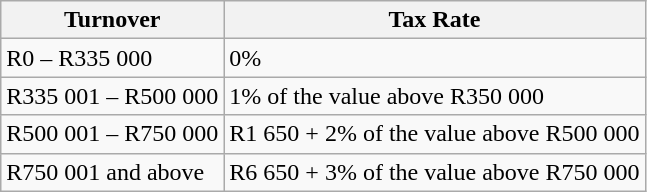<table class="wikitable">
<tr>
<th>Turnover</th>
<th>Tax Rate</th>
</tr>
<tr>
<td>R0 – R335 000</td>
<td>0%</td>
</tr>
<tr>
<td>R335 001 – R500 000</td>
<td>1% of the value above R350 000</td>
</tr>
<tr>
<td>R500 001 – R750 000</td>
<td>R1 650 + 2% of the value above R500 000</td>
</tr>
<tr>
<td>R750 001 and above</td>
<td>R6 650 + 3% of the value above R750 000</td>
</tr>
</table>
